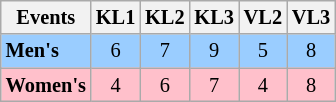<table class="wikitable" style="font-size:85%; ">
<tr>
<th width=50>Events</th>
<th width=20>KL1</th>
<th width=20>KL2</th>
<th width=20>KL3</th>
<th width=20>VL2</th>
<th width=20>VL3</th>
</tr>
<tr bgcolor=#9acdff>
<td><strong>Men's</strong></td>
<td align=center>6</td>
<td align=center>7</td>
<td align=center>9</td>
<td align=center>5</td>
<td align=center>8</td>
</tr>
<tr bgcolor=pink>
<td><strong>Women's</strong></td>
<td align=center>4</td>
<td align=center>6</td>
<td align=center>7</td>
<td align=center>4</td>
<td align=center>8</td>
</tr>
</table>
